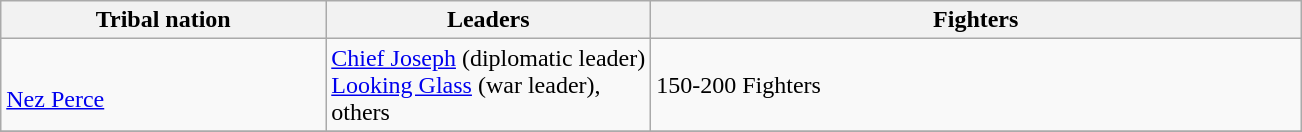<table class="wikitable">
<tr>
<th width=25%>Tribal nation</th>
<th width=25%>Leaders</th>
<th>Fighters</th>
</tr>
<tr>
<td rowspan=1><br><a href='#'>Nez Perce</a></td>
<td><a href='#'>Chief Joseph</a> (diplomatic leader)<br> <a href='#'>Looking Glass</a> (war leader),<br> others</td>
<td>150-200 Fighters</td>
</tr>
<tr>
</tr>
</table>
